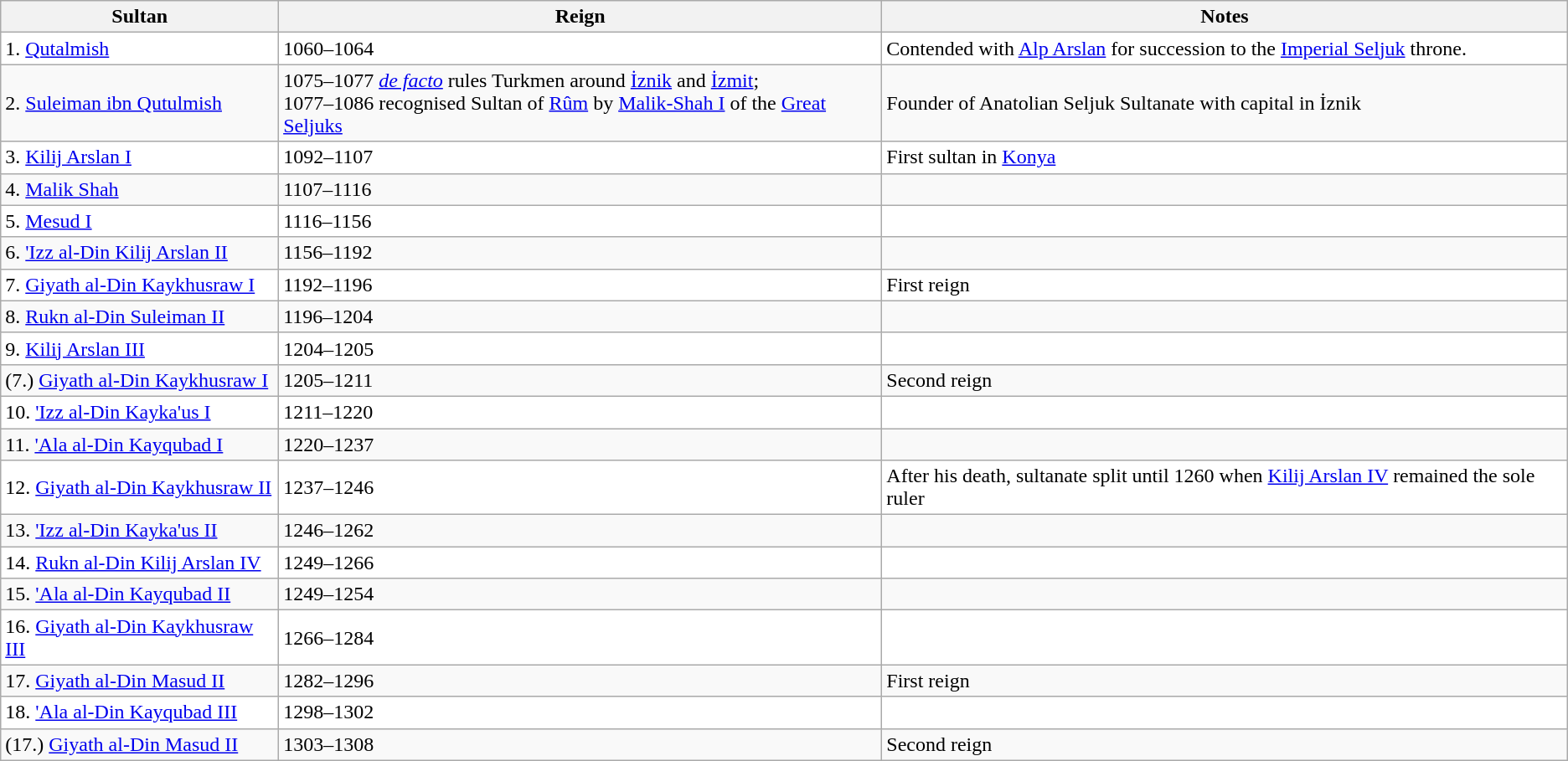<table class="wikitable sortable">
<tr>
<th>Sultan</th>
<th>Reign</th>
<th>Notes</th>
</tr>
<tr style="background:#fff;">
<td>1. <a href='#'>Qutalmish</a></td>
<td>1060–1064</td>
<td>Contended with <a href='#'>Alp Arslan</a> for succession to the <a href='#'>Imperial Seljuk</a> throne.</td>
</tr>
<tr>
<td>2. <a href='#'>Suleiman ibn Qutulmish</a></td>
<td>1075–1077 <em><a href='#'>de facto</a></em> rules Turkmen around <a href='#'>İznik</a> and <a href='#'>İzmit</a>;<br>1077–1086 recognised Sultan of <a href='#'>Rûm</a> by <a href='#'>Malik-Shah I</a> of the <a href='#'>Great Seljuks</a></td>
<td>Founder of Anatolian Seljuk Sultanate with capital in İznik</td>
</tr>
<tr style="background:#fff;">
<td>3. <a href='#'>Kilij Arslan I</a></td>
<td>1092–1107</td>
<td>First sultan in <a href='#'>Konya</a></td>
</tr>
<tr>
<td>4. <a href='#'>Malik Shah</a></td>
<td>1107–1116</td>
<td></td>
</tr>
<tr style="background:#fff;">
<td>5. <a href='#'>Mesud I</a></td>
<td>1116–1156</td>
<td></td>
</tr>
<tr>
<td>6. <a href='#'>'Izz al-Din Kilij Arslan II</a></td>
<td>1156–1192</td>
<td></td>
</tr>
<tr style="background:#fff;">
<td>7. <a href='#'>Giyath al-Din Kaykhusraw I</a></td>
<td>1192–1196</td>
<td>First reign</td>
</tr>
<tr>
<td>8. <a href='#'>Rukn al-Din Suleiman II</a></td>
<td>1196–1204</td>
<td></td>
</tr>
<tr style="background:#fff;">
<td>9. <a href='#'>Kilij Arslan III</a></td>
<td>1204–1205</td>
<td></td>
</tr>
<tr>
<td>(7.) <a href='#'>Giyath al-Din Kaykhusraw I</a></td>
<td>1205–1211</td>
<td>Second reign</td>
</tr>
<tr style="background:#fff;">
<td>10. <a href='#'>'Izz al-Din Kayka'us I</a></td>
<td>1211–1220</td>
<td></td>
</tr>
<tr>
<td>11. <a href='#'>'Ala al-Din Kayqubad I</a></td>
<td>1220–1237</td>
<td></td>
</tr>
<tr style="background:#fff;">
<td>12. <a href='#'>Giyath al-Din Kaykhusraw II</a></td>
<td>1237–1246</td>
<td>After his death, sultanate split until 1260 when <a href='#'>Kilij Arslan IV</a> remained the sole ruler</td>
</tr>
<tr>
<td>13. <a href='#'>'Izz al-Din Kayka'us II</a></td>
<td>1246–1262</td>
<td></td>
</tr>
<tr style="background:#fff;">
<td>14. <a href='#'>Rukn al-Din Kilij Arslan IV</a></td>
<td>1249–1266</td>
<td></td>
</tr>
<tr>
<td>15. <a href='#'>'Ala al-Din Kayqubad II</a></td>
<td>1249–1254</td>
<td></td>
</tr>
<tr style="background:#fff;">
<td>16. <a href='#'>Giyath al-Din Kaykhusraw III</a></td>
<td>1266–1284</td>
<td></td>
</tr>
<tr>
<td>17. <a href='#'>Giyath al-Din Masud II</a></td>
<td>1282–1296</td>
<td>First reign</td>
</tr>
<tr style="background:#fff;">
<td>18. <a href='#'>'Ala al-Din Kayqubad III</a></td>
<td>1298–1302</td>
<td></td>
</tr>
<tr>
<td>(17.) <a href='#'>Giyath al-Din Masud II</a></td>
<td>1303–1308</td>
<td>Second reign</td>
</tr>
</table>
